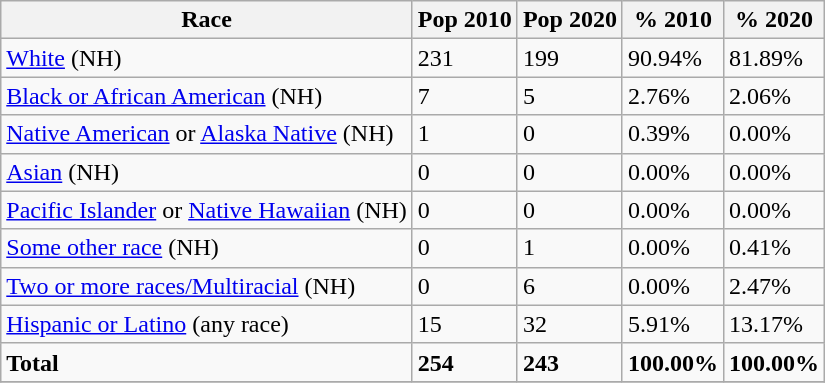<table class="wikitable">
<tr>
<th>Race</th>
<th>Pop 2010</th>
<th>Pop 2020</th>
<th>% 2010</th>
<th>% 2020</th>
</tr>
<tr>
<td><a href='#'>White</a> (NH)</td>
<td>231</td>
<td>199</td>
<td>90.94%</td>
<td>81.89%</td>
</tr>
<tr>
<td><a href='#'>Black or African American</a> (NH)</td>
<td>7</td>
<td>5</td>
<td>2.76%</td>
<td>2.06%</td>
</tr>
<tr>
<td><a href='#'>Native American</a> or <a href='#'>Alaska Native</a> (NH)</td>
<td>1</td>
<td>0</td>
<td>0.39%</td>
<td>0.00%</td>
</tr>
<tr>
<td><a href='#'>Asian</a> (NH)</td>
<td>0</td>
<td>0</td>
<td>0.00%</td>
<td>0.00%</td>
</tr>
<tr>
<td><a href='#'>Pacific Islander</a> or <a href='#'>Native Hawaiian</a> (NH)</td>
<td>0</td>
<td>0</td>
<td>0.00%</td>
<td>0.00%</td>
</tr>
<tr>
<td><a href='#'>Some other race</a> (NH)</td>
<td>0</td>
<td>1</td>
<td>0.00%</td>
<td>0.41%</td>
</tr>
<tr>
<td><a href='#'>Two or more races/Multiracial</a> (NH)</td>
<td>0</td>
<td>6</td>
<td>0.00%</td>
<td>2.47%</td>
</tr>
<tr>
<td><a href='#'>Hispanic or Latino</a> (any race)</td>
<td>15</td>
<td>32</td>
<td>5.91%</td>
<td>13.17%</td>
</tr>
<tr>
<td><strong>Total</strong></td>
<td><strong>254</strong></td>
<td><strong>243</strong></td>
<td><strong>100.00%</strong></td>
<td><strong>100.00%</strong></td>
</tr>
<tr>
</tr>
</table>
